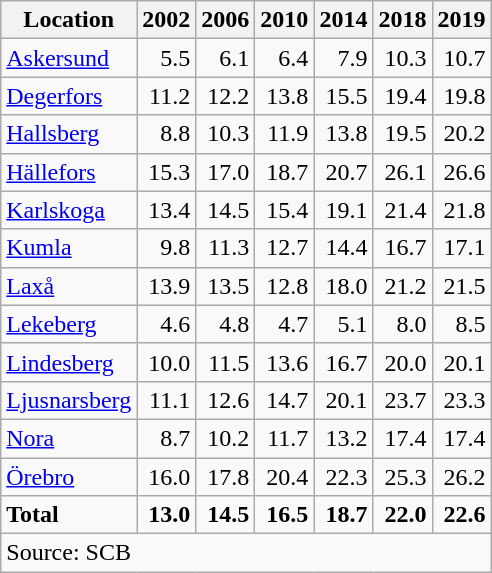<table class="wikitable sortable" style=text-align:right>
<tr>
<th>Location</th>
<th>2002</th>
<th>2006</th>
<th>2010</th>
<th>2014</th>
<th>2018</th>
<th>2019</th>
</tr>
<tr>
<td align=left><a href='#'>Askersund</a></td>
<td>5.5</td>
<td>6.1</td>
<td>6.4</td>
<td>7.9</td>
<td>10.3</td>
<td>10.7</td>
</tr>
<tr>
<td align=left><a href='#'>Degerfors</a></td>
<td>11.2</td>
<td>12.2</td>
<td>13.8</td>
<td>15.5</td>
<td>19.4</td>
<td>19.8</td>
</tr>
<tr>
<td align=left><a href='#'>Hallsberg</a></td>
<td>8.8</td>
<td>10.3</td>
<td>11.9</td>
<td>13.8</td>
<td>19.5</td>
<td>20.2</td>
</tr>
<tr>
<td align=left><a href='#'>Hällefors</a></td>
<td>15.3</td>
<td>17.0</td>
<td>18.7</td>
<td>20.7</td>
<td>26.1</td>
<td>26.6</td>
</tr>
<tr>
<td align=left><a href='#'>Karlskoga</a></td>
<td>13.4</td>
<td>14.5</td>
<td>15.4</td>
<td>19.1</td>
<td>21.4</td>
<td>21.8</td>
</tr>
<tr>
<td align=left><a href='#'>Kumla</a></td>
<td>9.8</td>
<td>11.3</td>
<td>12.7</td>
<td>14.4</td>
<td>16.7</td>
<td>17.1</td>
</tr>
<tr>
<td align=left><a href='#'>Laxå</a></td>
<td>13.9</td>
<td>13.5</td>
<td>12.8</td>
<td>18.0</td>
<td>21.2</td>
<td>21.5</td>
</tr>
<tr>
<td align=left><a href='#'>Lekeberg</a></td>
<td>4.6</td>
<td>4.8</td>
<td>4.7</td>
<td>5.1</td>
<td>8.0</td>
<td>8.5</td>
</tr>
<tr>
<td align=left><a href='#'>Lindesberg</a></td>
<td>10.0</td>
<td>11.5</td>
<td>13.6</td>
<td>16.7</td>
<td>20.0</td>
<td>20.1</td>
</tr>
<tr>
<td align=left><a href='#'>Ljusnarsberg</a></td>
<td>11.1</td>
<td>12.6</td>
<td>14.7</td>
<td>20.1</td>
<td>23.7</td>
<td>23.3</td>
</tr>
<tr>
<td align=left><a href='#'>Nora</a></td>
<td>8.7</td>
<td>10.2</td>
<td>11.7</td>
<td>13.2</td>
<td>17.4</td>
<td>17.4</td>
</tr>
<tr>
<td align=left><a href='#'>Örebro</a></td>
<td>16.0</td>
<td>17.8</td>
<td>20.4</td>
<td>22.3</td>
<td>25.3</td>
<td>26.2</td>
</tr>
<tr>
<td align=left><strong>Total</strong></td>
<td><strong>13.0</strong></td>
<td><strong>14.5</strong></td>
<td><strong>16.5</strong></td>
<td><strong>18.7</strong></td>
<td><strong>22.0</strong></td>
<td><strong>22.6</strong></td>
</tr>
<tr>
<td align=left colspan=7>Source: SCB </td>
</tr>
</table>
